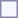<table style="border:1px solid #8888aa; background-color:#f7f8ff; padding:5px; font-size:95%; margin: 0px 12px 12px 0px;">
</table>
